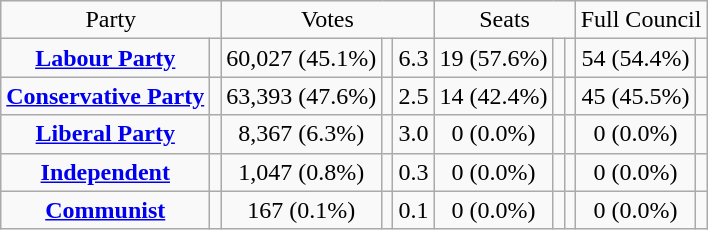<table class=wikitable style="text-align:center;">
<tr>
<td colspan=2>Party</td>
<td colspan=3>Votes</td>
<td colspan=3>Seats</td>
<td colspan=3>Full Council</td>
</tr>
<tr>
<td><strong><a href='#'>Labour Party</a></strong></td>
<td></td>
<td>60,027 (45.1%)</td>
<td></td>
<td> 6.3</td>
<td>19 (57.6%)</td>
<td></td>
<td></td>
<td>54 (54.4%)</td>
<td></td>
</tr>
<tr>
<td><strong><a href='#'>Conservative Party</a></strong></td>
<td></td>
<td>63,393 (47.6%)</td>
<td></td>
<td> 2.5</td>
<td>14 (42.4%)</td>
<td></td>
<td></td>
<td>45 (45.5%)</td>
<td></td>
</tr>
<tr>
<td><strong><a href='#'>Liberal Party</a></strong></td>
<td></td>
<td>8,367 (6.3%)</td>
<td></td>
<td> 3.0</td>
<td>0 (0.0%)</td>
<td></td>
<td></td>
<td>0 (0.0%)</td>
<td></td>
</tr>
<tr>
<td><strong><a href='#'>Independent</a></strong></td>
<td></td>
<td>1,047 (0.8%)</td>
<td></td>
<td> 0.3</td>
<td>0 (0.0%)</td>
<td></td>
<td></td>
<td>0 (0.0%)</td>
<td></td>
</tr>
<tr>
<td><strong><a href='#'>Communist</a></strong></td>
<td></td>
<td>167 (0.1%)</td>
<td></td>
<td> 0.1</td>
<td>0 (0.0%)</td>
<td></td>
<td></td>
<td>0 (0.0%)</td>
<td></td>
</tr>
</table>
